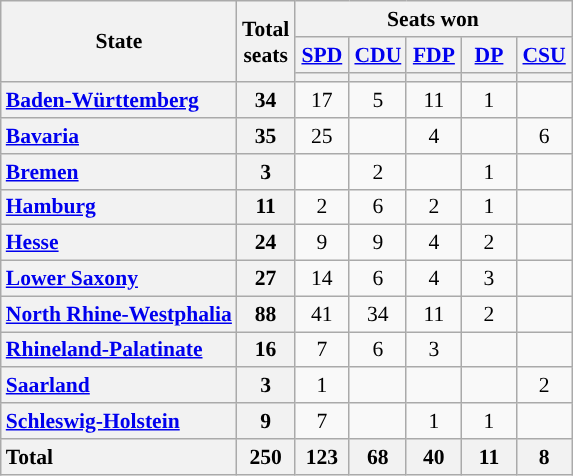<table class="wikitable" style="text-align:center; font-size: 0.9em;">
<tr>
<th rowspan="3">State</th>
<th rowspan="3">Total<br>seats</th>
<th colspan="5">Seats won</th>
</tr>
<tr>
<th class="unsortable" style="width:30px;"><a href='#'>SPD</a></th>
<th class="unsortable" style="width:30px;"><a href='#'>CDU</a></th>
<th class="unsortable" style="width:30px;"><a href='#'>FDP</a></th>
<th class="unsortable" style="width:30px;"><a href='#'>DP</a></th>
<th class="unsortable" style="width:30px;"><a href='#'>CSU</a></th>
</tr>
<tr>
<th style="background:"></th>
<th style="background:"></th>
<th style="background:"></th>
<th style="background:"></th>
<th style="background:"></th>
</tr>
<tr>
<th style="text-align: left;"><a href='#'>Baden-Württemberg</a></th>
<th>34</th>
<td>17</td>
<td>5</td>
<td>11</td>
<td>1</td>
<td></td>
</tr>
<tr>
<th style="text-align: left;"><a href='#'>Bavaria</a></th>
<th>35</th>
<td>25</td>
<td></td>
<td>4</td>
<td></td>
<td>6</td>
</tr>
<tr>
<th style="text-align: left;"><a href='#'>Bremen</a></th>
<th>3</th>
<td></td>
<td>2</td>
<td></td>
<td>1</td>
<td></td>
</tr>
<tr>
<th style="text-align: left;"><a href='#'>Hamburg</a></th>
<th>11</th>
<td>2</td>
<td>6</td>
<td>2</td>
<td>1</td>
<td></td>
</tr>
<tr>
<th style="text-align: left;"><a href='#'>Hesse</a></th>
<th>24</th>
<td>9</td>
<td>9</td>
<td>4</td>
<td>2</td>
<td></td>
</tr>
<tr>
<th style="text-align: left;"><a href='#'>Lower Saxony</a></th>
<th>27</th>
<td>14</td>
<td>6</td>
<td>4</td>
<td>3</td>
<td></td>
</tr>
<tr>
<th style="text-align: left;"><a href='#'>North Rhine-Westphalia</a></th>
<th>88</th>
<td>41</td>
<td>34</td>
<td>11</td>
<td>2</td>
<td></td>
</tr>
<tr>
<th style="text-align: left;"><a href='#'>Rhineland-Palatinate</a></th>
<th>16</th>
<td>7</td>
<td>6</td>
<td>3</td>
<td></td>
<td></td>
</tr>
<tr>
<th style="text-align: left;"><a href='#'>Saarland</a></th>
<th>3</th>
<td>1</td>
<td></td>
<td></td>
<td></td>
<td>2</td>
</tr>
<tr>
<th style="text-align: left;"><a href='#'>Schleswig-Holstein</a></th>
<th>9</th>
<td>7</td>
<td></td>
<td>1</td>
<td>1</td>
<td></td>
</tr>
<tr class="sortbottom">
<th style="text-align: left;">Total</th>
<th>250</th>
<th>123</th>
<th>68</th>
<th>40</th>
<th>11</th>
<th>8</th>
</tr>
</table>
